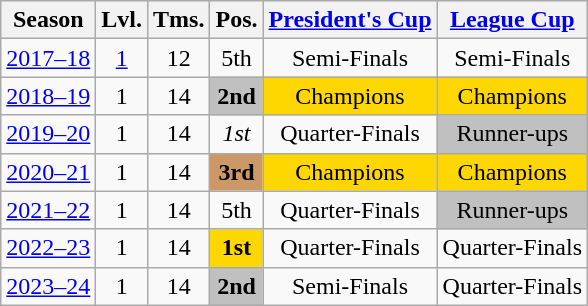<table class="wikitable" style="text-align:center">
<tr bgcolor="#efefef">
<th>Season</th>
<th>Lvl.</th>
<th>Tms.</th>
<th>Pos.</th>
<th><a href='#'>President's Cup</a></th>
<th><a href='#'>League Cup</a></th>
</tr>
<tr>
<td><a href='#'>2017–18</a></td>
<td><a href='#'>1</a></td>
<td>12</td>
<td>5th</td>
<td>Semi-Finals</td>
<td>Semi-Finals</td>
</tr>
<tr>
<td><a href='#'>2018–19</a></td>
<td>1</td>
<td>14</td>
<td bgcolor=silver><strong>2nd</strong></td>
<td bgcolor=gold>Champions</td>
<td bgcolor=gold>Champions</td>
</tr>
<tr>
<td><a href='#'>2019–20</a></td>
<td>1</td>
<td>14</td>
<td><em>1st</em></td>
<td>Quarter-Finals</td>
<td bgcolor=silver>Runner-ups</td>
</tr>
<tr>
<td><a href='#'>2020–21</a></td>
<td>1</td>
<td>14</td>
<td bgcolor="cc9966"><strong>3rd</strong></td>
<td bgcolor=gold>Champions</td>
<td bgcolor=gold>Champions</td>
</tr>
<tr>
<td><a href='#'>2021–22</a></td>
<td>1</td>
<td>14</td>
<td>5th</td>
<td>Quarter-Finals</td>
<td bgcolor=silver>Runner-ups</td>
</tr>
<tr>
<td><a href='#'>2022–23</a></td>
<td>1</td>
<td>14</td>
<td bgcolor=gold><strong>1st</strong></td>
<td>Quarter-Finals</td>
<td>Quarter-Finals</td>
</tr>
<tr>
<td><a href='#'>2023–24</a></td>
<td>1</td>
<td>14</td>
<td bgcolor=silver><strong>2nd</strong></td>
<td>Semi-Finals</td>
<td>Quarter-Finals</td>
</tr>
</table>
